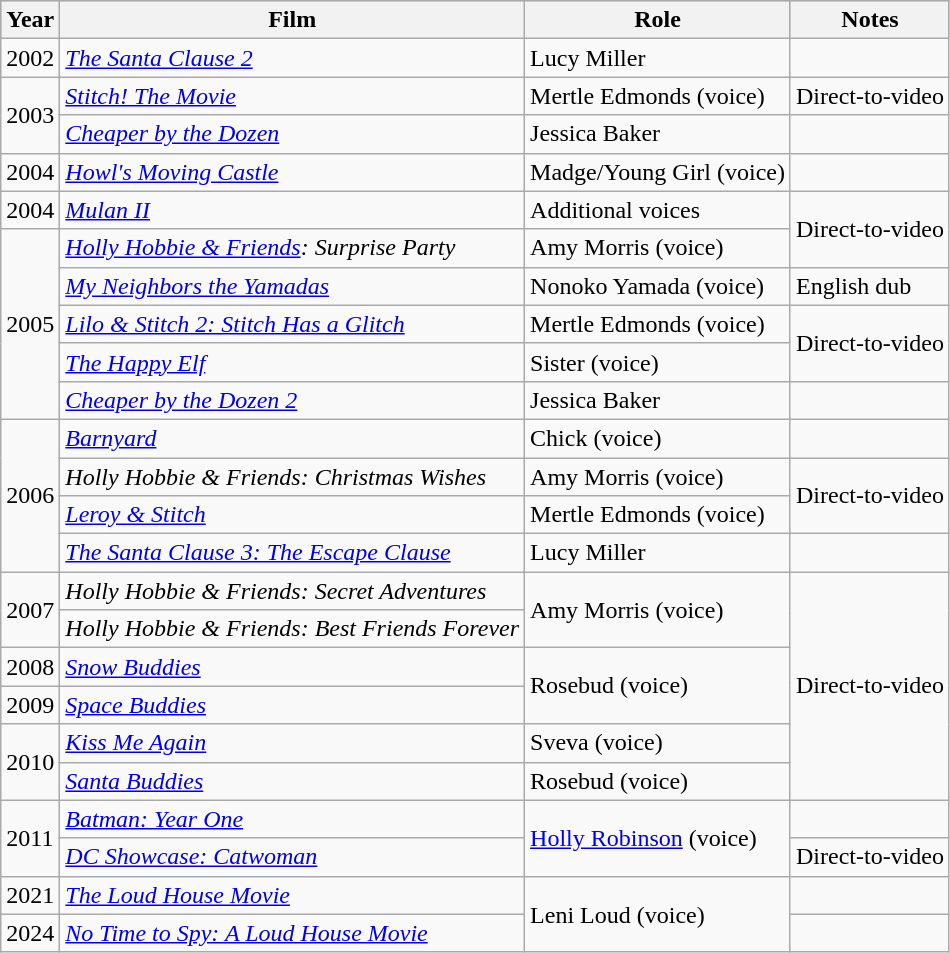<table class="wikitable">
<tr style="background:#b0c4de; text-align:center;">
<th>Year</th>
<th>Film</th>
<th>Role</th>
<th>Notes</th>
</tr>
<tr>
<td>2002</td>
<td><em><a href='#'>The Santa Clause 2</a></em></td>
<td>Lucy Miller</td>
<td></td>
</tr>
<tr>
<td rowspan=2>2003</td>
<td><em><a href='#'>Stitch! The Movie</a></em></td>
<td>Mertle Edmonds (voice)</td>
<td>Direct-to-video</td>
</tr>
<tr>
<td><em><a href='#'>Cheaper by the Dozen</a></em></td>
<td>Jessica Baker</td>
<td></td>
</tr>
<tr>
<td>2004</td>
<td><em><a href='#'>Howl's Moving Castle</a></em></td>
<td>Madge/Young Girl (voice)</td>
<td></td>
</tr>
<tr>
<td>2004</td>
<td><em><a href='#'>Mulan II</a></em></td>
<td>Additional voices</td>
<td rowspan="2">Direct-to-video</td>
</tr>
<tr>
<td rowspan=5>2005</td>
<td><em><a href='#'>Holly Hobbie & Friends</a>: Surprise Party</em></td>
<td>Amy Morris (voice)</td>
</tr>
<tr>
<td><em><a href='#'>My Neighbors the Yamadas</a></em></td>
<td>Nonoko Yamada (voice)</td>
<td>English dub</td>
</tr>
<tr>
<td><em><a href='#'>Lilo & Stitch 2: Stitch Has a Glitch</a></em></td>
<td>Mertle Edmonds (voice)</td>
<td rowspan="2">Direct-to-video</td>
</tr>
<tr>
<td><em><a href='#'>The Happy Elf</a></em></td>
<td>Sister (voice)</td>
</tr>
<tr>
<td><em><a href='#'>Cheaper by the Dozen 2</a></em></td>
<td>Jessica Baker</td>
<td></td>
</tr>
<tr>
<td rowspan=4>2006</td>
<td><em><a href='#'>Barnyard</a></em></td>
<td>Chick (voice)</td>
<td></td>
</tr>
<tr>
<td><em>Holly Hobbie & Friends: Christmas Wishes</em></td>
<td>Amy Morris (voice)</td>
<td rowspan="2">Direct-to-video</td>
</tr>
<tr>
<td><em><a href='#'>Leroy & Stitch</a></em></td>
<td>Mertle Edmonds (voice)</td>
</tr>
<tr>
<td><em><a href='#'>The Santa Clause 3: The Escape Clause</a></em></td>
<td>Lucy Miller</td>
<td></td>
</tr>
<tr>
<td rowspan=2>2007</td>
<td><em>Holly Hobbie & Friends: Secret Adventures</em></td>
<td rowspan=2>Amy Morris (voice)</td>
<td rowspan="6">Direct-to-video</td>
</tr>
<tr>
<td><em>Holly Hobbie & Friends: Best Friends Forever</em></td>
</tr>
<tr>
<td>2008</td>
<td><em><a href='#'>Snow Buddies</a></em></td>
<td rowspan=2>Rosebud (voice)</td>
</tr>
<tr>
<td>2009</td>
<td><em><a href='#'>Space Buddies</a></em></td>
</tr>
<tr>
<td rowspan=2>2010</td>
<td><em><a href='#'>Kiss Me Again</a></em></td>
<td>Sveva (voice)</td>
</tr>
<tr>
<td><em><a href='#'>Santa Buddies</a></em></td>
<td>Rosebud (voice)</td>
</tr>
<tr>
<td rowspan=2>2011</td>
<td><em><a href='#'>Batman: Year One</a></em></td>
<td rowspan=2><a href='#'>Holly Robinson</a> (voice)</td>
<td></td>
</tr>
<tr>
<td><em><a href='#'>DC Showcase: Catwoman</a></em></td>
<td>Direct-to-video</td>
</tr>
<tr>
<td>2021</td>
<td><em><a href='#'>The Loud House Movie</a></em></td>
<td Rowspan="2">Leni Loud (voice)</td>
<td></td>
</tr>
<tr>
<td>2024</td>
<td><em><a href='#'>No Time to Spy: A Loud House Movie</a></em></td>
<td></td>
</tr>
</table>
